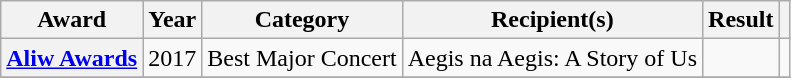<table class="wikitable sortable plainrowheaders" style="text-align:center;">
<tr>
<th scope="col">Award</th>
<th scope="col">Year</th>
<th scope="col">Category</th>
<th scope="col">Recipient(s)</th>
<th scope="col">Result</th>
<th scope="col" class="unsortable"></th>
</tr>
<tr>
<th scope="row"><a href='#'>Aliw Awards</a></th>
<td>2017</td>
<td>Best Major Concert</td>
<td>Aegis na Aegis: A Story of Us</td>
<td></td>
<td></td>
</tr>
<tr>
</tr>
</table>
